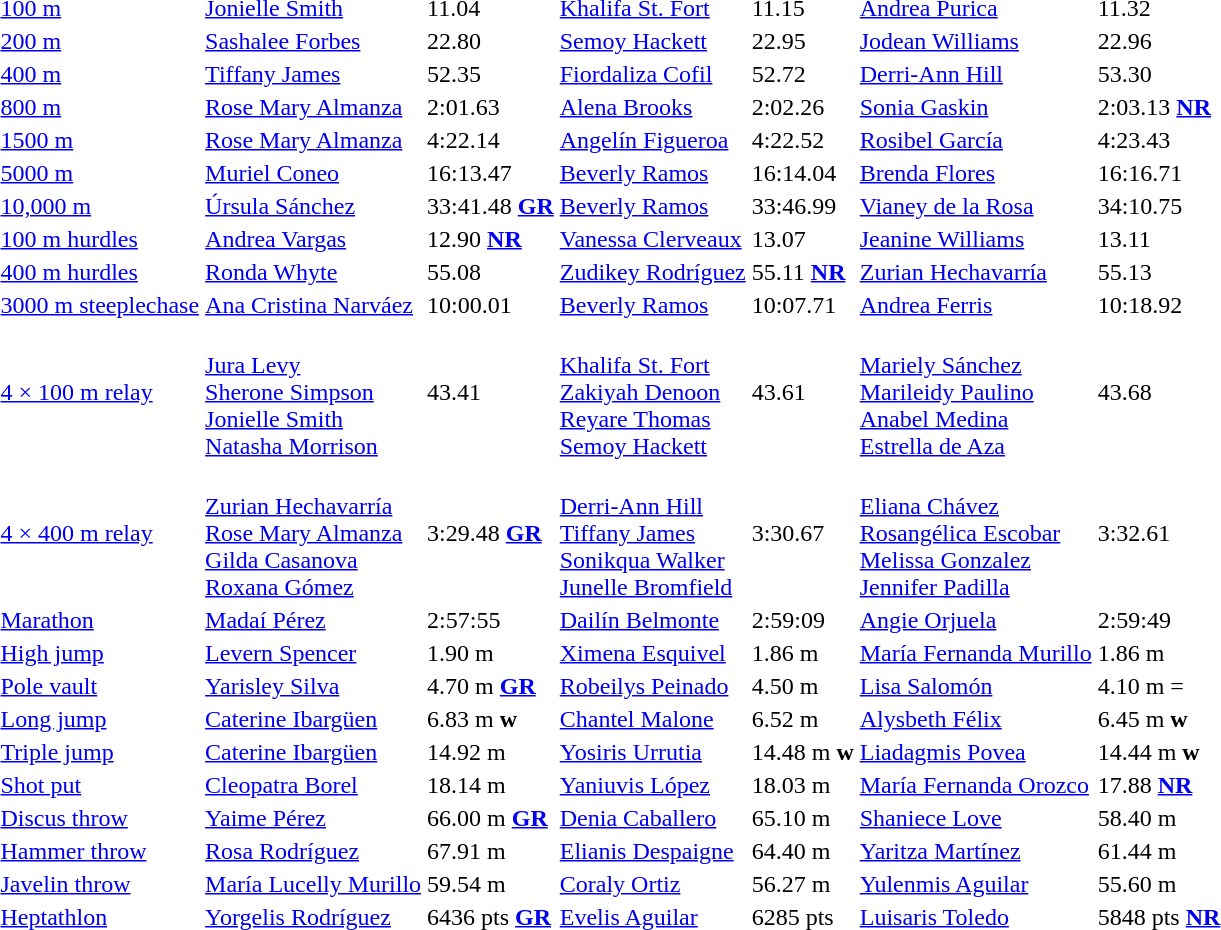<table>
<tr>
<td><a href='#'>100 m</a></td>
<td><a href='#'>Jonielle Smith</a><br></td>
<td>11.04</td>
<td><a href='#'>Khalifa St. Fort</a><br></td>
<td>11.15</td>
<td><a href='#'>Andrea Purica</a><br></td>
<td>11.32</td>
</tr>
<tr>
<td><a href='#'>200 m</a></td>
<td><a href='#'>Sashalee Forbes</a><br></td>
<td>22.80 </td>
<td><a href='#'>Semoy Hackett</a><br></td>
<td>22.95</td>
<td><a href='#'>Jodean Williams</a><br></td>
<td>22.96</td>
</tr>
<tr>
<td><a href='#'>400 m</a></td>
<td><a href='#'>Tiffany James</a><br></td>
<td>52.35</td>
<td><a href='#'>Fiordaliza Cofil</a><br></td>
<td>52.72 </td>
<td><a href='#'>Derri-Ann Hill</a><br></td>
<td>53.30</td>
</tr>
<tr>
<td><a href='#'>800 m</a></td>
<td><a href='#'>Rose Mary Almanza</a><br></td>
<td>2:01.63</td>
<td><a href='#'>Alena Brooks</a><br></td>
<td>2:02.26</td>
<td><a href='#'>Sonia Gaskin</a><br></td>
<td>2:03.13 <strong><a href='#'>NR</a></strong></td>
</tr>
<tr>
<td><a href='#'>1500 m</a></td>
<td><a href='#'>Rose Mary Almanza</a><br></td>
<td>4:22.14 </td>
<td><a href='#'>Angelín Figueroa</a><br></td>
<td>4:22.52</td>
<td><a href='#'>Rosibel García</a><br></td>
<td>4:23.43 </td>
</tr>
<tr>
<td><a href='#'>5000 m</a></td>
<td><a href='#'>Muriel Coneo</a><br></td>
<td>16:13.47</td>
<td><a href='#'>Beverly Ramos</a><br></td>
<td>16:14.04</td>
<td><a href='#'>Brenda Flores</a><br></td>
<td>16:16.71 </td>
</tr>
<tr>
<td><a href='#'>10,000 m</a></td>
<td><a href='#'>Úrsula Sánchez</a><br></td>
<td>33:41.48 <strong><a href='#'>GR</a></strong></td>
<td><a href='#'>Beverly Ramos</a><br></td>
<td>33:46.99 </td>
<td><a href='#'>Vianey de la Rosa</a><br></td>
<td>34:10.75</td>
</tr>
<tr>
<td><a href='#'>100 m hurdles</a></td>
<td><a href='#'>Andrea Vargas</a><br></td>
<td>12.90 <strong><a href='#'>NR</a></strong></td>
<td><a href='#'>Vanessa Clerveaux</a><br></td>
<td>13.07</td>
<td><a href='#'>Jeanine Williams</a><br></td>
<td>13.11</td>
</tr>
<tr>
<td><a href='#'>400 m hurdles</a></td>
<td><a href='#'>Ronda Whyte</a><br></td>
<td>55.08</td>
<td><a href='#'>Zudikey Rodríguez</a><br></td>
<td>55.11 <strong><a href='#'>NR</a></strong></td>
<td><a href='#'>Zurian Hechavarría</a><br></td>
<td>55.13 </td>
</tr>
<tr>
<td><a href='#'>3000 m steeplechase</a></td>
<td><a href='#'>Ana Cristina Narváez</a><br></td>
<td>10:00.01 </td>
<td><a href='#'>Beverly Ramos</a><br></td>
<td>10:07.71</td>
<td><a href='#'>Andrea Ferris</a><br></td>
<td>10:18.92 </td>
</tr>
<tr>
<td><a href='#'>4 × 100 m relay</a></td>
<td><br><a href='#'>Jura Levy</a><br><a href='#'>Sherone Simpson</a><br><a href='#'>Jonielle Smith</a><br><a href='#'>Natasha Morrison</a></td>
<td>43.41</td>
<td><br><a href='#'>Khalifa St. Fort</a><br><a href='#'>Zakiyah Denoon</a><br><a href='#'>Reyare Thomas</a><br><a href='#'>Semoy Hackett</a></td>
<td>43.61</td>
<td><br><a href='#'>Mariely Sánchez</a><br><a href='#'>Marileidy Paulino</a><br><a href='#'>Anabel Medina</a><br><a href='#'>Estrella de Aza</a></td>
<td>43.68 </td>
</tr>
<tr>
<td><a href='#'>4 × 400 m relay</a></td>
<td><br><a href='#'>Zurian Hechavarría</a><br><a href='#'>Rose Mary Almanza</a><br><a href='#'>Gilda Casanova</a><br><a href='#'>Roxana Gómez</a></td>
<td>3:29.48 <strong><a href='#'>GR</a></strong></td>
<td><br><a href='#'>Derri-Ann Hill</a><br><a href='#'>Tiffany James</a><br><a href='#'>Sonikqua Walker</a><br><a href='#'>Junelle Bromfield</a></td>
<td>3:30.67</td>
<td><br><a href='#'>Eliana Chávez</a><br><a href='#'>Rosangélica Escobar</a><br><a href='#'>Melissa Gonzalez</a><br><a href='#'>Jennifer Padilla</a></td>
<td>3:32.61</td>
</tr>
<tr>
<td><a href='#'>Marathon</a></td>
<td><a href='#'>Madaí Pérez</a><br></td>
<td>2:57:55</td>
<td><a href='#'>Dailín Belmonte</a><br></td>
<td>2:59:09</td>
<td><a href='#'>Angie Orjuela</a><br></td>
<td>2:59:49</td>
</tr>
<tr>
<td><a href='#'>High jump</a></td>
<td><a href='#'>Levern Spencer</a><br></td>
<td>1.90 m</td>
<td><a href='#'>Ximena Esquivel</a><br></td>
<td>1.86 m</td>
<td><a href='#'>María Fernanda Murillo</a><br></td>
<td>1.86 m</td>
</tr>
<tr>
<td><a href='#'>Pole vault</a></td>
<td><a href='#'>Yarisley Silva</a><br></td>
<td>4.70 m <strong><a href='#'>GR</a></strong></td>
<td><a href='#'>Robeilys Peinado</a><br></td>
<td>4.50 m</td>
<td><a href='#'>Lisa Salomón</a><br></td>
<td>4.10 m =</td>
</tr>
<tr>
<td><a href='#'>Long jump</a></td>
<td><a href='#'>Caterine Ibargüen</a><br></td>
<td>6.83 m <strong>w</strong></td>
<td><a href='#'>Chantel Malone</a><br></td>
<td>6.52 m </td>
<td><a href='#'>Alysbeth Félix</a><br></td>
<td>6.45 m <strong>w</strong></td>
</tr>
<tr>
<td><a href='#'>Triple jump</a></td>
<td><a href='#'>Caterine Ibargüen</a><br></td>
<td>14.92 m <strong></strong></td>
<td><a href='#'>Yosiris Urrutia</a><br></td>
<td>14.48 m <strong>w</strong></td>
<td><a href='#'>Liadagmis Povea</a><br></td>
<td>14.44 m <strong>w</strong></td>
</tr>
<tr>
<td><a href='#'>Shot put</a></td>
<td><a href='#'>Cleopatra Borel</a><br></td>
<td>18.14 m</td>
<td><a href='#'>Yaniuvis López</a><br></td>
<td>18.03 m</td>
<td><a href='#'>María Fernanda Orozco</a><br></td>
<td>17.88 <strong><a href='#'>NR</a></strong></td>
</tr>
<tr>
<td><a href='#'>Discus throw</a></td>
<td><a href='#'>Yaime Pérez</a><br></td>
<td>66.00 m <strong><a href='#'>GR</a></strong></td>
<td><a href='#'>Denia Caballero</a><br></td>
<td>65.10 m</td>
<td><a href='#'>Shaniece Love</a><br></td>
<td>58.40 m </td>
</tr>
<tr>
<td><a href='#'>Hammer throw</a></td>
<td><a href='#'>Rosa Rodríguez</a><br></td>
<td>67.91 m</td>
<td><a href='#'>Elianis Despaigne</a><br></td>
<td>64.40 m</td>
<td><a href='#'>Yaritza Martínez</a><br></td>
<td>61.44 m</td>
</tr>
<tr>
<td><a href='#'>Javelin throw</a></td>
<td><a href='#'>María Lucelly Murillo</a><br></td>
<td>59.54 m</td>
<td><a href='#'>Coraly Ortiz</a><br></td>
<td>56.27 m</td>
<td><a href='#'>Yulenmis Aguilar</a><br></td>
<td>55.60 m</td>
</tr>
<tr>
<td><a href='#'>Heptathlon</a></td>
<td><a href='#'>Yorgelis Rodríguez</a><br></td>
<td>6436 pts <strong><a href='#'>GR</a></strong></td>
<td><a href='#'>Evelis Aguilar</a><br></td>
<td>6285 pts <strong></strong></td>
<td><a href='#'>Luisaris Toledo</a><br></td>
<td>5848 pts <strong><a href='#'>NR</a></strong></td>
</tr>
</table>
